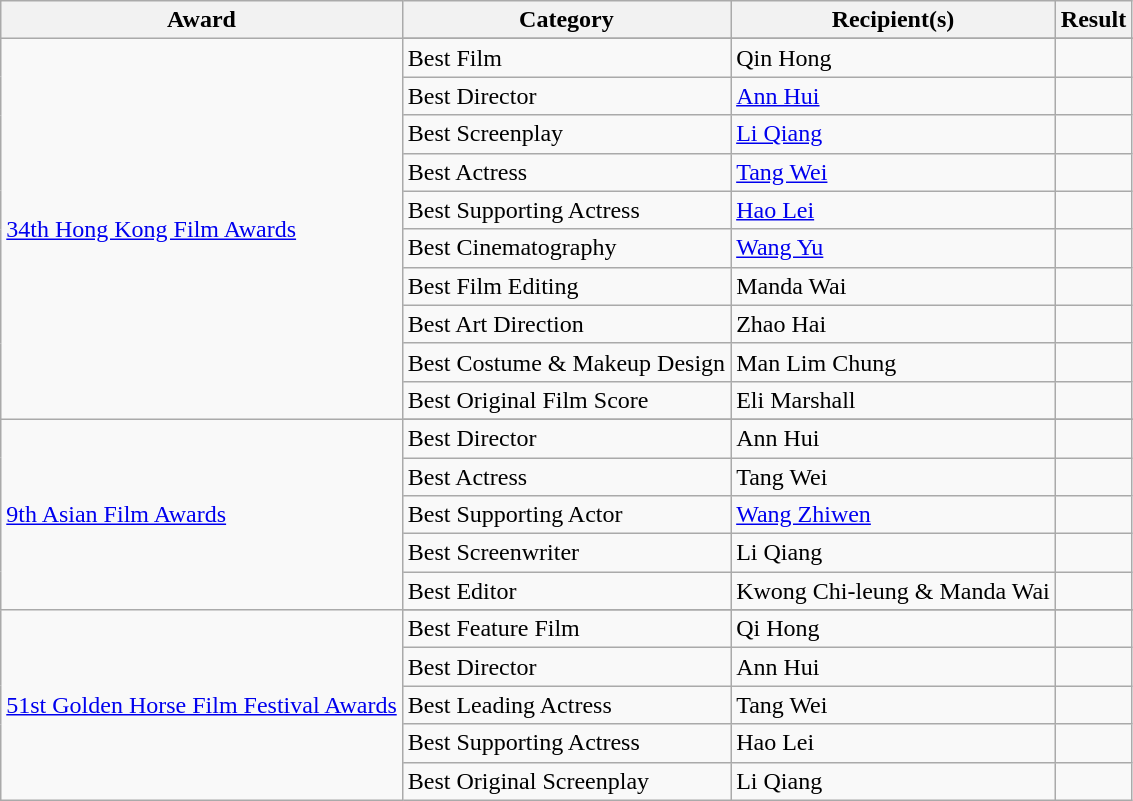<table class="wikitable plainrowheaders unsortable" style="margin-right: 0;">
<tr>
<th scope="col">Award</th>
<th scope="col">Category</th>
<th scope="col">Recipient(s)</th>
<th scope="col">Result</th>
</tr>
<tr>
<td rowspan="11"><a href='#'>34th Hong Kong Film Awards</a></td>
</tr>
<tr>
<td>Best Film</td>
<td>Qin Hong</td>
<td></td>
</tr>
<tr>
<td>Best Director</td>
<td><a href='#'>Ann Hui</a></td>
<td></td>
</tr>
<tr>
<td>Best Screenplay</td>
<td><a href='#'>Li Qiang</a></td>
<td></td>
</tr>
<tr>
<td>Best Actress</td>
<td><a href='#'>Tang Wei</a></td>
<td></td>
</tr>
<tr>
<td>Best Supporting Actress</td>
<td><a href='#'>Hao Lei</a></td>
<td></td>
</tr>
<tr>
<td>Best Cinematography</td>
<td><a href='#'>Wang Yu</a></td>
<td></td>
</tr>
<tr>
<td>Best Film Editing</td>
<td>Manda Wai</td>
<td></td>
</tr>
<tr>
<td>Best Art Direction</td>
<td>Zhao Hai</td>
<td></td>
</tr>
<tr>
<td>Best Costume & Makeup Design</td>
<td>Man Lim Chung</td>
<td></td>
</tr>
<tr>
<td>Best Original Film Score</td>
<td>Eli Marshall</td>
<td></td>
</tr>
<tr>
<td rowspan="6"><a href='#'>9th Asian Film Awards</a></td>
</tr>
<tr>
<td>Best Director</td>
<td>Ann Hui</td>
<td></td>
</tr>
<tr>
<td>Best Actress</td>
<td>Tang Wei</td>
<td></td>
</tr>
<tr>
<td>Best Supporting Actor</td>
<td><a href='#'>Wang Zhiwen</a></td>
<td></td>
</tr>
<tr>
<td>Best Screenwriter</td>
<td>Li Qiang</td>
<td></td>
</tr>
<tr>
<td>Best Editor</td>
<td>Kwong Chi-leung & Manda Wai</td>
<td></td>
</tr>
<tr>
<td rowspan="6"><a href='#'>51st Golden Horse Film Festival Awards</a></td>
</tr>
<tr>
<td>Best Feature Film</td>
<td>Qi Hong</td>
<td></td>
</tr>
<tr>
<td>Best Director</td>
<td>Ann Hui</td>
<td></td>
</tr>
<tr>
<td>Best Leading Actress</td>
<td>Tang Wei</td>
<td></td>
</tr>
<tr>
<td>Best Supporting Actress</td>
<td>Hao Lei</td>
<td></td>
</tr>
<tr>
<td>Best Original Screenplay</td>
<td>Li Qiang</td>
<td></td>
</tr>
</table>
